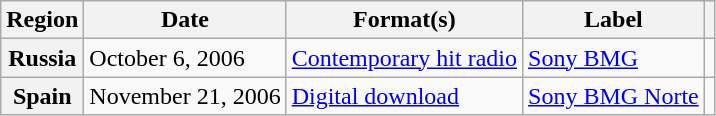<table class="wikitable plainrowheaders" border="1">
<tr>
<th scope="col">Region</th>
<th scope="col">Date</th>
<th scope="col">Format(s)</th>
<th scope="col">Label</th>
<th scope="col"></th>
</tr>
<tr>
<th scope="row">Russia</th>
<td>October 6, 2006</td>
<td><a href='#'>Contemporary hit radio</a></td>
<td><a href='#'>Sony BMG</a></td>
<td style="text-align:center;"></td>
</tr>
<tr>
<th scope="row">Spain</th>
<td>November 21, 2006</td>
<td><a href='#'>Digital download</a></td>
<td><a href='#'>Sony BMG Norte</a></td>
<td style="text-align:center;"></td>
</tr>
</table>
